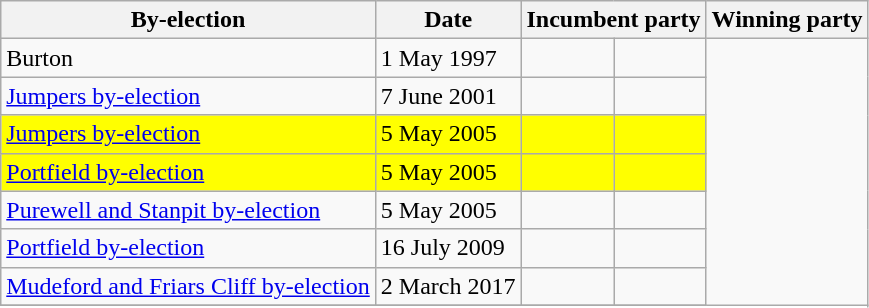<table class="wikitable">
<tr>
<th>By-election</th>
<th>Date</th>
<th colspan=2>Incumbent party</th>
<th colspan=2>Winning party</th>
</tr>
<tr bgcolor=>
<td>Burton</td>
<td>1 May 1997</td>
<td></td>
<td></td>
</tr>
<tr bgcolor=>
<td><a href='#'>Jumpers by-election</a></td>
<td>7 June 2001</td>
<td></td>
<td></td>
</tr>
<tr bgcolor=yellow>
<td><a href='#'>Jumpers by-election</a></td>
<td>5 May 2005</td>
<td></td>
<td></td>
</tr>
<tr bgcolor=yellow>
<td><a href='#'>Portfield by-election</a></td>
<td>5 May 2005</td>
<td></td>
<td></td>
</tr>
<tr bgcolor=>
<td><a href='#'>Purewell and Stanpit by-election</a></td>
<td>5 May 2005</td>
<td></td>
<td></td>
</tr>
<tr bgcolor=>
<td><a href='#'>Portfield by-election</a></td>
<td>16 July 2009</td>
<td></td>
<td></td>
</tr>
<tr bgcolor=>
<td><a href='#'>Mudeford and Friars Cliff by-election</a></td>
<td>2 March 2017</td>
<td></td>
<td></td>
</tr>
<tr>
</tr>
</table>
